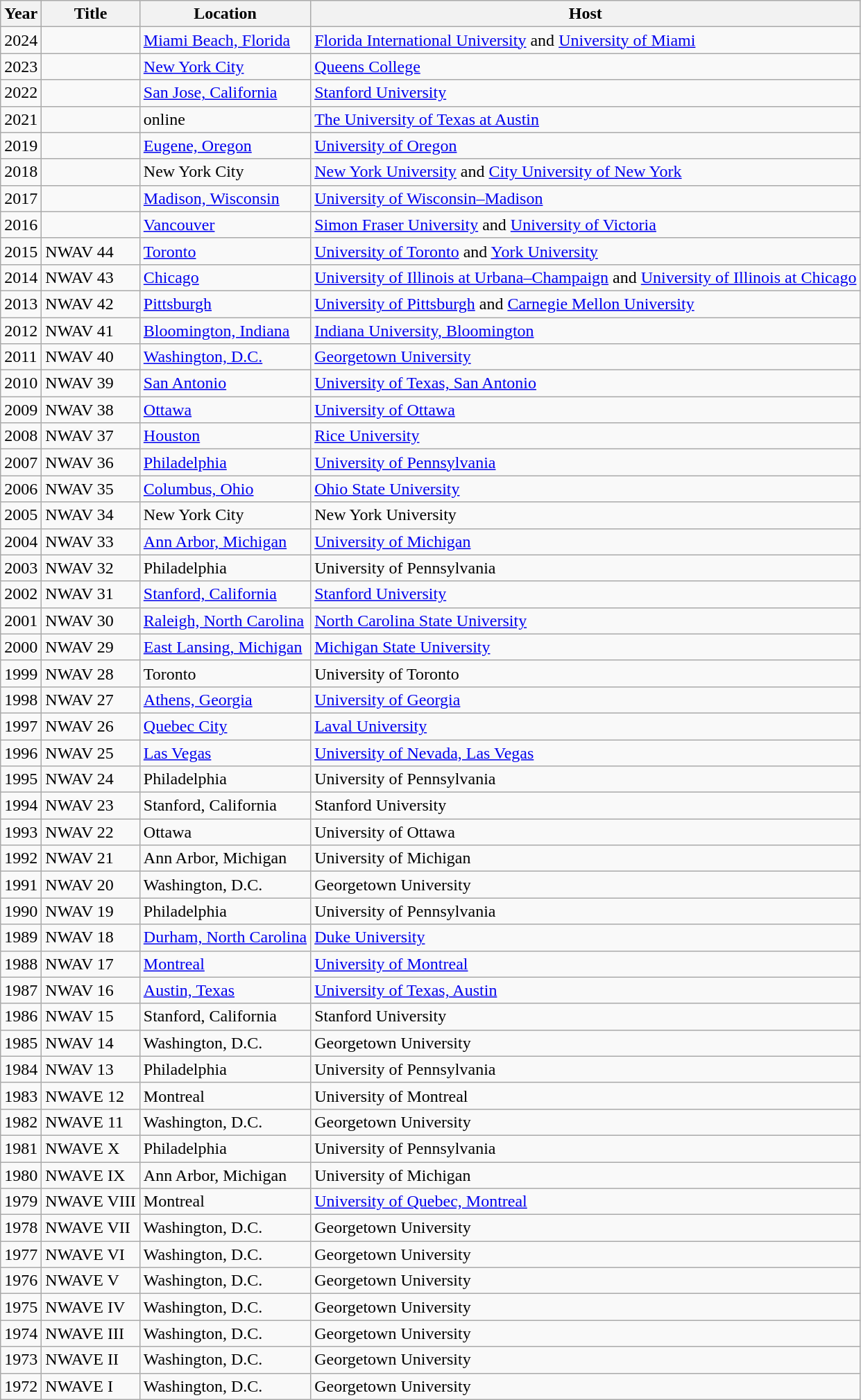<table class="wikitable">
<tr>
<th>Year</th>
<th>Title</th>
<th>Location</th>
<th>Host</th>
</tr>
<tr>
<td>2024</td>
<td></td>
<td><a href='#'>Miami Beach, Florida</a></td>
<td><a href='#'>Florida International University</a> and <a href='#'>University of Miami</a></td>
</tr>
<tr>
<td>2023</td>
<td></td>
<td><a href='#'>New York City</a></td>
<td><a href='#'>Queens College</a></td>
</tr>
<tr>
<td>2022</td>
<td></td>
<td><a href='#'>San Jose, California</a></td>
<td><a href='#'>Stanford University</a></td>
</tr>
<tr>
<td>2021</td>
<td></td>
<td>online</td>
<td><a href='#'>The University of Texas at Austin</a></td>
</tr>
<tr>
<td>2019</td>
<td></td>
<td><a href='#'>Eugene, Oregon</a></td>
<td><a href='#'>University of Oregon</a></td>
</tr>
<tr>
<td>2018</td>
<td></td>
<td>New York City</td>
<td><a href='#'>New York University</a> and <a href='#'>City University of New York</a></td>
</tr>
<tr>
<td>2017</td>
<td></td>
<td><a href='#'>Madison, Wisconsin</a></td>
<td><a href='#'>University of Wisconsin–Madison</a></td>
</tr>
<tr>
<td>2016</td>
<td></td>
<td><a href='#'>Vancouver</a></td>
<td><a href='#'>Simon Fraser University</a> and <a href='#'>University of Victoria</a></td>
</tr>
<tr>
<td>2015</td>
<td>NWAV 44</td>
<td><a href='#'>Toronto</a></td>
<td><a href='#'>University of Toronto</a> and <a href='#'>York University</a></td>
</tr>
<tr>
<td>2014</td>
<td>NWAV 43</td>
<td><a href='#'>Chicago</a></td>
<td><a href='#'>University of Illinois at Urbana–Champaign</a> and <a href='#'>University of Illinois at Chicago</a></td>
</tr>
<tr>
<td>2013</td>
<td>NWAV 42</td>
<td><a href='#'>Pittsburgh</a></td>
<td><a href='#'>University of Pittsburgh</a> and <a href='#'>Carnegie Mellon University</a></td>
</tr>
<tr>
<td>2012</td>
<td>NWAV 41</td>
<td><a href='#'>Bloomington, Indiana</a></td>
<td><a href='#'>Indiana University, Bloomington</a></td>
</tr>
<tr>
<td>2011</td>
<td>NWAV 40</td>
<td><a href='#'>Washington, D.C.</a></td>
<td><a href='#'>Georgetown University</a></td>
</tr>
<tr>
<td>2010</td>
<td>NWAV 39</td>
<td><a href='#'>San Antonio</a></td>
<td><a href='#'>University of Texas, San Antonio</a></td>
</tr>
<tr>
<td>2009</td>
<td>NWAV 38</td>
<td><a href='#'>Ottawa</a></td>
<td><a href='#'>University of Ottawa</a></td>
</tr>
<tr>
<td>2008</td>
<td>NWAV 37</td>
<td><a href='#'>Houston</a></td>
<td><a href='#'>Rice University</a></td>
</tr>
<tr>
<td>2007</td>
<td>NWAV 36</td>
<td><a href='#'>Philadelphia</a></td>
<td><a href='#'>University of Pennsylvania</a></td>
</tr>
<tr>
<td>2006</td>
<td>NWAV 35</td>
<td><a href='#'>Columbus, Ohio</a></td>
<td><a href='#'>Ohio State University</a></td>
</tr>
<tr>
<td>2005</td>
<td>NWAV 34</td>
<td>New York City</td>
<td>New York University</td>
</tr>
<tr>
<td>2004</td>
<td>NWAV 33</td>
<td><a href='#'>Ann Arbor, Michigan</a></td>
<td><a href='#'>University of Michigan</a></td>
</tr>
<tr>
<td>2003</td>
<td>NWAV 32</td>
<td>Philadelphia</td>
<td>University of Pennsylvania</td>
</tr>
<tr>
<td>2002</td>
<td>NWAV 31</td>
<td><a href='#'>Stanford, California</a></td>
<td><a href='#'>Stanford University</a></td>
</tr>
<tr>
<td>2001</td>
<td>NWAV 30</td>
<td><a href='#'>Raleigh, North Carolina</a></td>
<td><a href='#'>North Carolina State University</a></td>
</tr>
<tr>
<td>2000</td>
<td>NWAV 29</td>
<td><a href='#'>East Lansing, Michigan</a></td>
<td><a href='#'>Michigan State University</a></td>
</tr>
<tr>
<td>1999</td>
<td>NWAV 28</td>
<td>Toronto</td>
<td>University of Toronto</td>
</tr>
<tr>
<td>1998</td>
<td>NWAV 27</td>
<td><a href='#'>Athens, Georgia</a></td>
<td><a href='#'>University of Georgia</a></td>
</tr>
<tr>
<td>1997</td>
<td>NWAV 26</td>
<td><a href='#'>Quebec City</a></td>
<td><a href='#'>Laval University</a></td>
</tr>
<tr>
<td>1996</td>
<td>NWAV 25</td>
<td><a href='#'>Las Vegas</a></td>
<td><a href='#'>University of Nevada, Las Vegas</a></td>
</tr>
<tr>
<td>1995</td>
<td>NWAV 24</td>
<td>Philadelphia</td>
<td>University of Pennsylvania</td>
</tr>
<tr>
<td>1994</td>
<td>NWAV 23</td>
<td>Stanford, California</td>
<td>Stanford University</td>
</tr>
<tr>
<td>1993</td>
<td>NWAV 22</td>
<td>Ottawa</td>
<td>University of Ottawa</td>
</tr>
<tr>
<td>1992</td>
<td>NWAV 21</td>
<td>Ann Arbor, Michigan</td>
<td>University of Michigan</td>
</tr>
<tr>
<td>1991</td>
<td>NWAV 20</td>
<td>Washington, D.C.</td>
<td>Georgetown University</td>
</tr>
<tr>
<td>1990</td>
<td>NWAV 19</td>
<td>Philadelphia</td>
<td>University of Pennsylvania</td>
</tr>
<tr>
<td>1989</td>
<td>NWAV 18</td>
<td><a href='#'>Durham, North Carolina</a></td>
<td><a href='#'>Duke University</a></td>
</tr>
<tr>
<td>1988</td>
<td>NWAV 17</td>
<td><a href='#'>Montreal</a></td>
<td><a href='#'>University of Montreal</a></td>
</tr>
<tr>
<td>1987</td>
<td>NWAV 16</td>
<td><a href='#'>Austin, Texas</a></td>
<td><a href='#'>University of Texas, Austin</a></td>
</tr>
<tr>
<td>1986</td>
<td>NWAV 15</td>
<td>Stanford, California</td>
<td>Stanford University</td>
</tr>
<tr>
<td>1985</td>
<td>NWAV 14</td>
<td>Washington, D.C.</td>
<td>Georgetown University</td>
</tr>
<tr>
<td>1984</td>
<td>NWAV 13</td>
<td>Philadelphia</td>
<td>University of Pennsylvania</td>
</tr>
<tr>
<td>1983</td>
<td>NWAVE 12</td>
<td>Montreal</td>
<td>University of Montreal</td>
</tr>
<tr>
<td>1982</td>
<td>NWAVE 11</td>
<td>Washington, D.C.</td>
<td>Georgetown University</td>
</tr>
<tr>
<td>1981</td>
<td>NWAVE X</td>
<td>Philadelphia</td>
<td>University of Pennsylvania</td>
</tr>
<tr>
<td>1980</td>
<td>NWAVE IX</td>
<td>Ann Arbor, Michigan</td>
<td>University of Michigan</td>
</tr>
<tr>
<td>1979</td>
<td>NWAVE VIII</td>
<td>Montreal</td>
<td><a href='#'>University of Quebec, Montreal</a></td>
</tr>
<tr>
<td>1978</td>
<td>NWAVE VII</td>
<td>Washington, D.C.</td>
<td>Georgetown University</td>
</tr>
<tr>
<td>1977</td>
<td>NWAVE VI</td>
<td>Washington, D.C.</td>
<td>Georgetown University</td>
</tr>
<tr>
<td>1976</td>
<td>NWAVE V</td>
<td>Washington, D.C.</td>
<td>Georgetown University</td>
</tr>
<tr>
<td>1975</td>
<td>NWAVE IV</td>
<td>Washington, D.C.</td>
<td>Georgetown University</td>
</tr>
<tr>
<td>1974</td>
<td>NWAVE III</td>
<td>Washington, D.C.</td>
<td>Georgetown University</td>
</tr>
<tr>
<td>1973</td>
<td>NWAVE II</td>
<td>Washington, D.C.</td>
<td>Georgetown University</td>
</tr>
<tr>
<td>1972</td>
<td>NWAVE I</td>
<td>Washington, D.C.</td>
<td>Georgetown University</td>
</tr>
</table>
